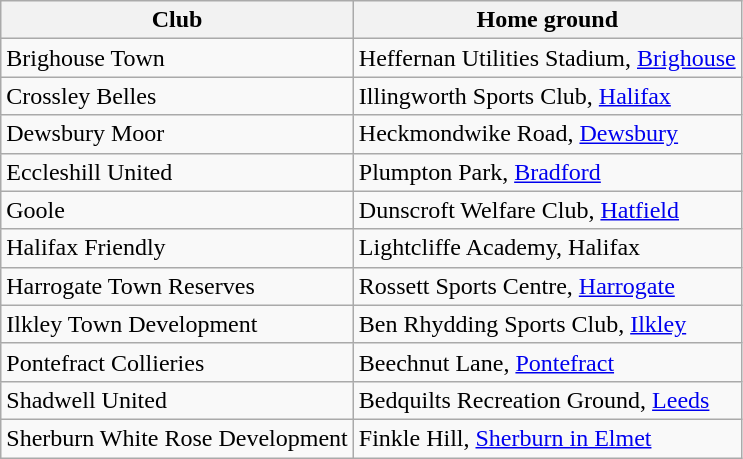<table class="wikitable" border="1">
<tr>
<th>Club</th>
<th>Home ground</th>
</tr>
<tr>
<td>Brighouse Town</td>
<td>Heffernan Utilities Stadium, <a href='#'>Brighouse</a></td>
</tr>
<tr>
<td>Crossley Belles</td>
<td>Illingworth Sports Club, <a href='#'>Halifax</a></td>
</tr>
<tr>
<td>Dewsbury Moor</td>
<td>Heckmondwike Road, <a href='#'>Dewsbury</a></td>
</tr>
<tr>
<td>Eccleshill United</td>
<td>Plumpton Park, <a href='#'>Bradford</a></td>
</tr>
<tr>
<td>Goole</td>
<td>Dunscroft Welfare Club, <a href='#'>Hatfield</a></td>
</tr>
<tr>
<td>Halifax Friendly</td>
<td>Lightcliffe Academy, Halifax</td>
</tr>
<tr>
<td>Harrogate Town Reserves</td>
<td>Rossett Sports Centre, <a href='#'>Harrogate</a></td>
</tr>
<tr>
<td>Ilkley Town Development</td>
<td>Ben Rhydding Sports Club, <a href='#'>Ilkley</a></td>
</tr>
<tr>
<td>Pontefract Collieries</td>
<td>Beechnut Lane, <a href='#'>Pontefract</a></td>
</tr>
<tr>
<td>Shadwell United</td>
<td>Bedquilts Recreation Ground, <a href='#'>Leeds</a></td>
</tr>
<tr>
<td>Sherburn White Rose Development</td>
<td>Finkle Hill, <a href='#'>Sherburn in Elmet</a></td>
</tr>
</table>
